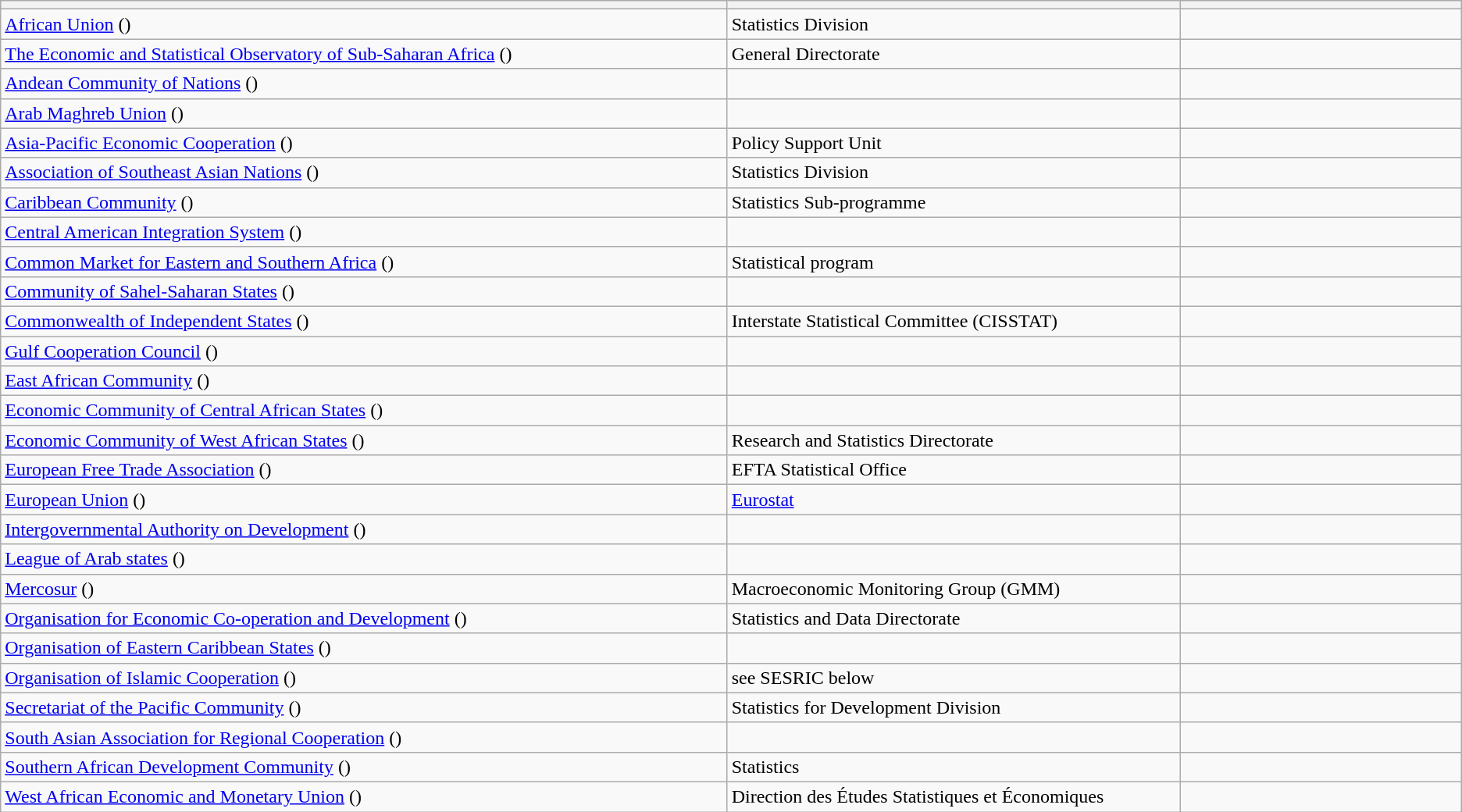<table class="wikitable">
<tr>
<th width=650></th>
<th width=400></th>
<th width=250></th>
</tr>
<tr>
<td><a href='#'>African Union</a> ()</td>
<td>Statistics Division</td>
<td></td>
</tr>
<tr>
<td><a href='#'>The Economic and Statistical Observatory of Sub-Saharan Africa</a> ()</td>
<td>General Directorate</td>
<td></td>
</tr>
<tr>
<td><a href='#'>Andean Community of Nations</a> ()</td>
<td></td>
<td></td>
</tr>
<tr>
<td><a href='#'>Arab Maghreb Union</a> ()</td>
<td></td>
<td></td>
</tr>
<tr>
<td><a href='#'>Asia-Pacific Economic Cooperation</a> ()</td>
<td>Policy Support Unit</td>
<td></td>
</tr>
<tr>
<td><a href='#'>Association of Southeast Asian Nations</a> ()</td>
<td>Statistics Division</td>
<td></td>
</tr>
<tr>
<td><a href='#'>Caribbean Community</a> ()</td>
<td>Statistics Sub-programme</td>
<td></td>
</tr>
<tr>
<td><a href='#'>Central American Integration System</a> ()</td>
<td></td>
<td></td>
</tr>
<tr>
<td><a href='#'>Common Market for Eastern and Southern Africa</a> ()</td>
<td>Statistical program</td>
<td></td>
</tr>
<tr>
<td><a href='#'>Community of Sahel-Saharan States</a> ()</td>
<td></td>
<td></td>
</tr>
<tr>
<td><a href='#'>Commonwealth of Independent States</a> ()</td>
<td>Interstate Statistical Committee (CISSTAT)</td>
<td></td>
</tr>
<tr>
<td><a href='#'>Gulf Cooperation Council</a> ()</td>
<td></td>
<td></td>
</tr>
<tr>
<td><a href='#'>East African Community</a> ()</td>
<td></td>
<td></td>
</tr>
<tr>
<td><a href='#'>Economic Community of Central African States</a> ()</td>
<td></td>
<td></td>
</tr>
<tr>
<td><a href='#'>Economic Community of West African States</a> ()</td>
<td>Research and Statistics Directorate</td>
<td></td>
</tr>
<tr>
<td><a href='#'>European Free Trade Association</a> ()</td>
<td>EFTA Statistical Office</td>
<td></td>
</tr>
<tr>
<td><a href='#'>European Union</a> ()</td>
<td><a href='#'>Eurostat</a></td>
<td></td>
</tr>
<tr>
<td><a href='#'>Intergovernmental Authority on Development</a> ()</td>
<td></td>
<td></td>
</tr>
<tr>
<td><a href='#'>League of Arab states</a> ()</td>
<td></td>
<td></td>
</tr>
<tr>
<td><a href='#'>Mercosur</a> ()</td>
<td>Macroeconomic Monitoring Group (GMM)</td>
<td></td>
</tr>
<tr>
<td><a href='#'>Organisation for Economic Co-operation and Development</a> ()</td>
<td>Statistics and Data Directorate</td>
<td></td>
</tr>
<tr>
<td><a href='#'>Organisation of Eastern Caribbean States</a> ()</td>
<td></td>
<td></td>
</tr>
<tr>
<td><a href='#'>Organisation of Islamic Cooperation</a> ()</td>
<td>see SESRIC below</td>
<td></td>
</tr>
<tr>
<td><a href='#'>Secretariat of the Pacific Community</a> ()</td>
<td>Statistics for Development Division</td>
<td></td>
</tr>
<tr>
<td><a href='#'>South Asian Association for Regional Cooperation</a> ()</td>
<td></td>
<td></td>
</tr>
<tr>
<td><a href='#'>Southern African Development Community</a> ()</td>
<td>Statistics</td>
<td></td>
</tr>
<tr>
<td><a href='#'>West African Economic and Monetary Union</a> ()</td>
<td>Direction des Études Statistiques et Économiques</td>
<td></td>
</tr>
</table>
